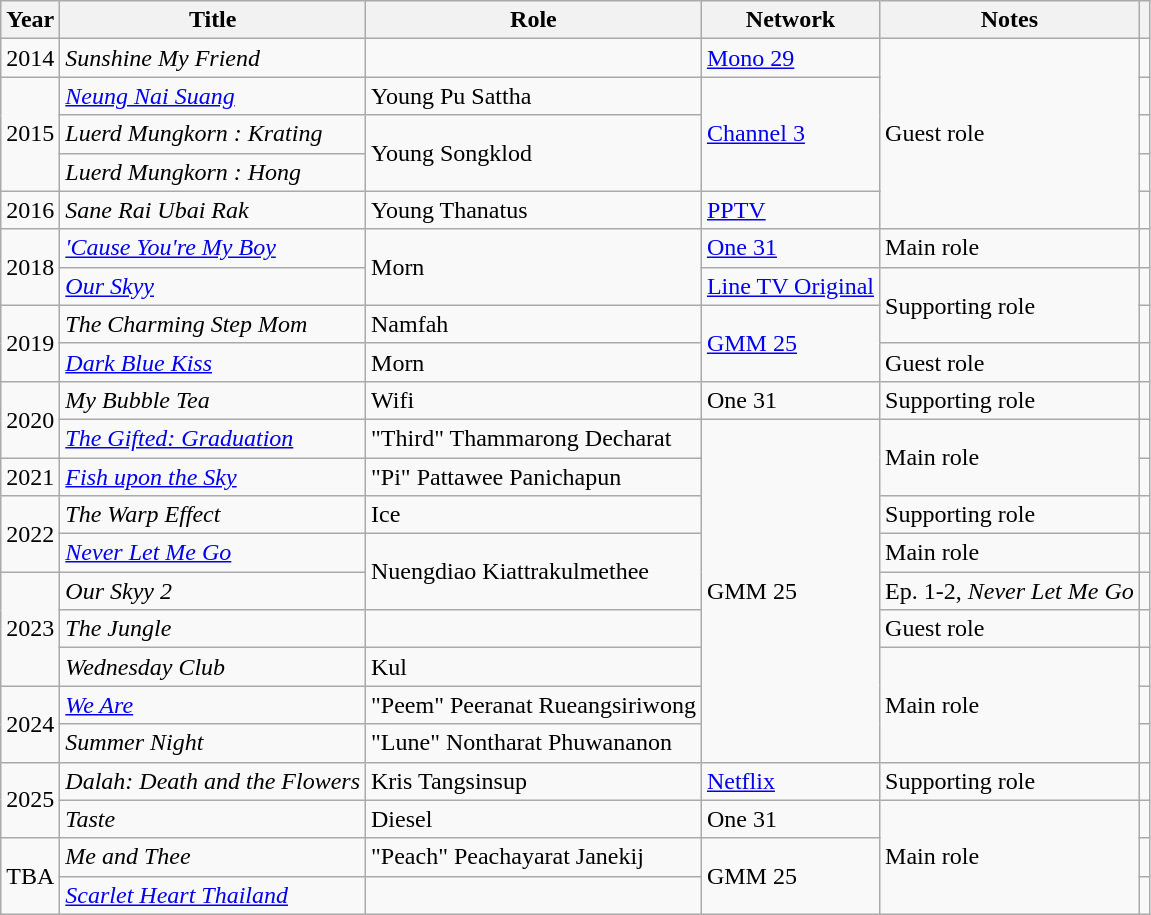<table class="wikitable sortable plainrowheaders">
<tr>
<th scope="col">Year</th>
<th scope="col">Title</th>
<th scope="col">Role</th>
<th scope="col">Network</th>
<th scope="col" class="unsortable">Notes</th>
<th scope="col" class="unsortable"></th>
</tr>
<tr>
<td>2014</td>
<td><em>Sunshine My Friend</em></td>
<td></td>
<td><a href='#'>Mono 29</a></td>
<td rowspan="5">Guest role</td>
<td></td>
</tr>
<tr>
<td rowspan="3">2015</td>
<td><em><a href='#'>Neung Nai Suang</a></em></td>
<td>Young Pu Sattha</td>
<td rowspan="3"><a href='#'>Channel 3</a></td>
<td></td>
</tr>
<tr>
<td><em>Luerd Mungkorn : Krating</em></td>
<td rowspan="2">Young Songklod</td>
<td></td>
</tr>
<tr>
<td><em>Luerd Mungkorn : Hong</em></td>
<td></td>
</tr>
<tr>
<td>2016</td>
<td><em>Sane Rai Ubai Rak</em></td>
<td>Young Thanatus</td>
<td><a href='#'>PPTV</a></td>
<td></td>
</tr>
<tr>
<td rowspan="2">2018</td>
<td><em><a href='#'>'Cause You're My Boy</a></em></td>
<td rowspan="2">Morn</td>
<td><a href='#'>One 31</a></td>
<td>Main role</td>
<td></td>
</tr>
<tr>
<td><em><a href='#'>Our Skyy</a></em></td>
<td><a href='#'>Line TV Original</a></td>
<td rowspan="2">Supporting role</td>
<td></td>
</tr>
<tr>
<td rowspan="2">2019</td>
<td><em>The Charming Step Mom</em></td>
<td>Namfah</td>
<td rowspan="2"><a href='#'>GMM 25</a></td>
<td></td>
</tr>
<tr>
<td><em><a href='#'>Dark Blue Kiss</a></em></td>
<td>Morn</td>
<td>Guest role</td>
<td></td>
</tr>
<tr>
<td rowspan="2">2020</td>
<td><em>My Bubble Tea</em></td>
<td>Wifi</td>
<td>One 31</td>
<td>Supporting role</td>
<td></td>
</tr>
<tr>
<td><em><a href='#'>The Gifted: Graduation</a></em></td>
<td>"Third" Thammarong Decharat</td>
<td rowspan="9">GMM 25</td>
<td rowspan="2">Main role</td>
<td></td>
</tr>
<tr>
<td>2021</td>
<td><em><a href='#'>Fish upon the Sky</a></em></td>
<td>"Pi" Pattawee Panichapun</td>
<td></td>
</tr>
<tr>
<td rowspan="2">2022</td>
<td><em>The Warp Effect</em></td>
<td>Ice</td>
<td>Supporting role</td>
<td></td>
</tr>
<tr>
<td><em><a href='#'>Never Let Me Go</a></em></td>
<td rowspan="2">Nuengdiao Kiattrakulmethee</td>
<td>Main role</td>
<td></td>
</tr>
<tr>
<td rowspan="3">2023</td>
<td><em>Our Skyy 2</em></td>
<td>Ep. 1-2, <em>Never Let Me Go</em></td>
<td></td>
</tr>
<tr>
<td><em>The Jungle</em></td>
<td></td>
<td>Guest role</td>
<td></td>
</tr>
<tr>
<td><em>Wednesday Club</em></td>
<td>Kul</td>
<td rowspan="3">Main role</td>
<td></td>
</tr>
<tr>
<td rowspan="2">2024</td>
<td><em><a href='#'>We Are</a></em></td>
<td>"Peem" Peeranat Rueangsiriwong</td>
<td></td>
</tr>
<tr>
<td><em>Summer Night</em></td>
<td>"Lune" Nontharat Phuwananon</td>
<td></td>
</tr>
<tr>
<td rowspan="2">2025</td>
<td><em>Dalah: Death and the Flowers</em></td>
<td>Kris Tangsinsup</td>
<td><a href='#'>Netflix</a></td>
<td>Supporting role</td>
<td></td>
</tr>
<tr>
<td><em>Taste</em></td>
<td>Diesel</td>
<td>One 31</td>
<td rowspan="3">Main role</td>
<td></td>
</tr>
<tr>
<td rowspan="2">TBA</td>
<td><em>Me and Thee</em></td>
<td>"Peach" Peachayarat Janekij</td>
<td rowspan="2">GMM 25</td>
<td></td>
</tr>
<tr>
<td><em><a href='#'>Scarlet Heart Thailand</a></em></td>
<td></td>
<td></td>
</tr>
</table>
